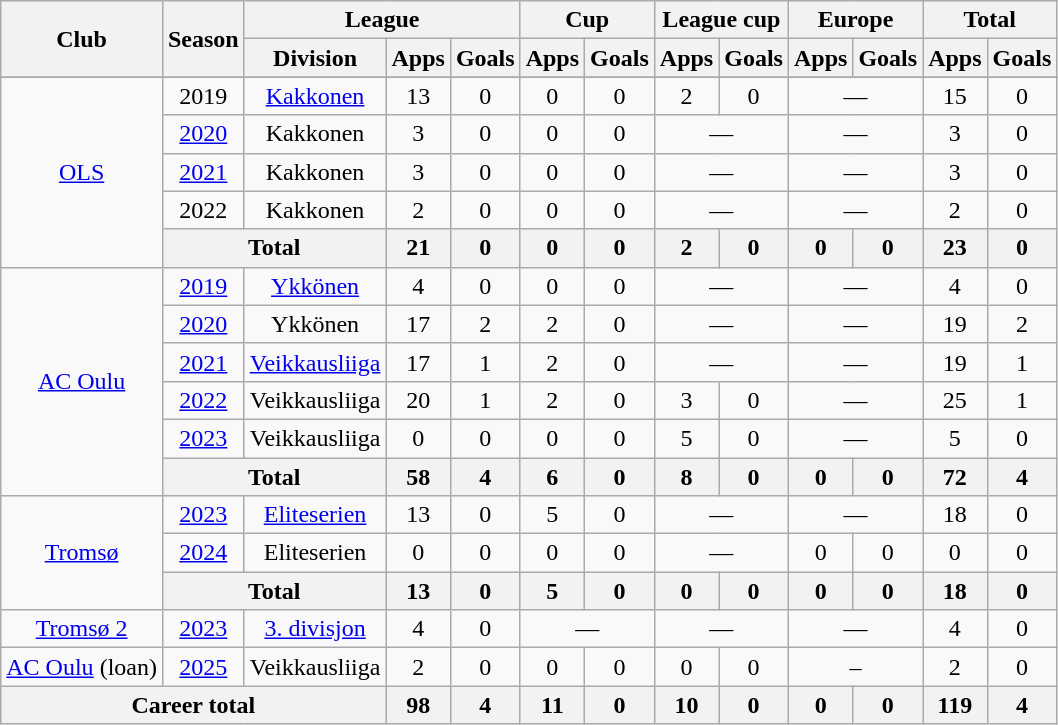<table class="wikitable" style="text-align:center">
<tr>
<th rowspan="2">Club</th>
<th rowspan="2">Season</th>
<th colspan="3">League</th>
<th colspan="2">Cup</th>
<th colspan="2">League cup</th>
<th colspan="2">Europe</th>
<th colspan="2">Total</th>
</tr>
<tr>
<th>Division</th>
<th>Apps</th>
<th>Goals</th>
<th>Apps</th>
<th>Goals</th>
<th>Apps</th>
<th>Goals</th>
<th>Apps</th>
<th>Goals</th>
<th>Apps</th>
<th>Goals</th>
</tr>
<tr>
</tr>
<tr>
<td rowspan="5"><a href='#'>OLS</a></td>
<td>2019</td>
<td><a href='#'>Kakkonen</a></td>
<td>13</td>
<td>0</td>
<td>0</td>
<td>0</td>
<td>2</td>
<td>0</td>
<td colspan="2">—</td>
<td>15</td>
<td>0</td>
</tr>
<tr>
<td><a href='#'>2020</a></td>
<td>Kakkonen</td>
<td>3</td>
<td>0</td>
<td>0</td>
<td>0</td>
<td colspan="2">—</td>
<td colspan="2">—</td>
<td>3</td>
<td>0</td>
</tr>
<tr>
<td><a href='#'>2021</a></td>
<td>Kakkonen</td>
<td>3</td>
<td>0</td>
<td>0</td>
<td>0</td>
<td colspan="2">—</td>
<td colspan="2">—</td>
<td>3</td>
<td>0</td>
</tr>
<tr>
<td>2022</td>
<td>Kakkonen</td>
<td>2</td>
<td>0</td>
<td>0</td>
<td>0</td>
<td colspan="2">—</td>
<td colspan="2">—</td>
<td>2</td>
<td>0</td>
</tr>
<tr>
<th colspan="2">Total</th>
<th>21</th>
<th>0</th>
<th>0</th>
<th>0</th>
<th>2</th>
<th>0</th>
<th>0</th>
<th>0</th>
<th>23</th>
<th>0</th>
</tr>
<tr>
<td rowspan="6"><a href='#'>AC Oulu</a></td>
<td><a href='#'>2019</a></td>
<td><a href='#'>Ykkönen</a></td>
<td>4</td>
<td>0</td>
<td>0</td>
<td>0</td>
<td colspan="2">—</td>
<td colspan="2">—</td>
<td>4</td>
<td>0</td>
</tr>
<tr>
<td><a href='#'>2020</a></td>
<td>Ykkönen</td>
<td>17</td>
<td>2</td>
<td>2</td>
<td>0</td>
<td colspan="2">—</td>
<td colspan="2">—</td>
<td>19</td>
<td>2</td>
</tr>
<tr>
<td><a href='#'>2021</a></td>
<td><a href='#'>Veikkausliiga</a></td>
<td>17</td>
<td>1</td>
<td>2</td>
<td>0</td>
<td colspan="2">—</td>
<td colspan="2">—</td>
<td>19</td>
<td>1</td>
</tr>
<tr>
<td><a href='#'>2022</a></td>
<td>Veikkausliiga</td>
<td>20</td>
<td>1</td>
<td>2</td>
<td>0</td>
<td>3</td>
<td>0</td>
<td colspan="2">—</td>
<td>25</td>
<td>1</td>
</tr>
<tr>
<td><a href='#'>2023</a></td>
<td>Veikkausliiga</td>
<td>0</td>
<td>0</td>
<td>0</td>
<td>0</td>
<td>5</td>
<td>0</td>
<td colspan="2">—</td>
<td>5</td>
<td>0</td>
</tr>
<tr>
<th colspan="2">Total</th>
<th>58</th>
<th>4</th>
<th>6</th>
<th>0</th>
<th>8</th>
<th>0</th>
<th>0</th>
<th>0</th>
<th>72</th>
<th>4</th>
</tr>
<tr>
<td rowspan="3"><a href='#'>Tromsø</a></td>
<td><a href='#'>2023</a></td>
<td><a href='#'>Eliteserien</a></td>
<td>13</td>
<td>0</td>
<td>5</td>
<td>0</td>
<td colspan="2">—</td>
<td colspan="2">—</td>
<td>18</td>
<td>0</td>
</tr>
<tr>
<td><a href='#'>2024</a></td>
<td>Eliteserien</td>
<td>0</td>
<td>0</td>
<td>0</td>
<td>0</td>
<td colspan="2">—</td>
<td>0</td>
<td>0</td>
<td>0</td>
<td>0</td>
</tr>
<tr>
<th colspan=2>Total</th>
<th>13</th>
<th>0</th>
<th>5</th>
<th>0</th>
<th>0</th>
<th>0</th>
<th>0</th>
<th>0</th>
<th>18</th>
<th>0</th>
</tr>
<tr>
<td><a href='#'>Tromsø 2</a></td>
<td><a href='#'>2023</a></td>
<td><a href='#'>3. divisjon</a></td>
<td>4</td>
<td>0</td>
<td colspan="2">—</td>
<td colspan="2">—</td>
<td colspan="2">—</td>
<td>4</td>
<td>0</td>
</tr>
<tr>
<td><a href='#'>AC Oulu</a> (loan)</td>
<td><a href='#'>2025</a></td>
<td>Veikkausliiga</td>
<td>2</td>
<td>0</td>
<td>0</td>
<td>0</td>
<td>0</td>
<td>0</td>
<td colspan=2>–</td>
<td>2</td>
<td>0</td>
</tr>
<tr>
<th colspan="3">Career total</th>
<th>98</th>
<th>4</th>
<th>11</th>
<th>0</th>
<th>10</th>
<th>0</th>
<th>0</th>
<th>0</th>
<th>119</th>
<th>4</th>
</tr>
</table>
